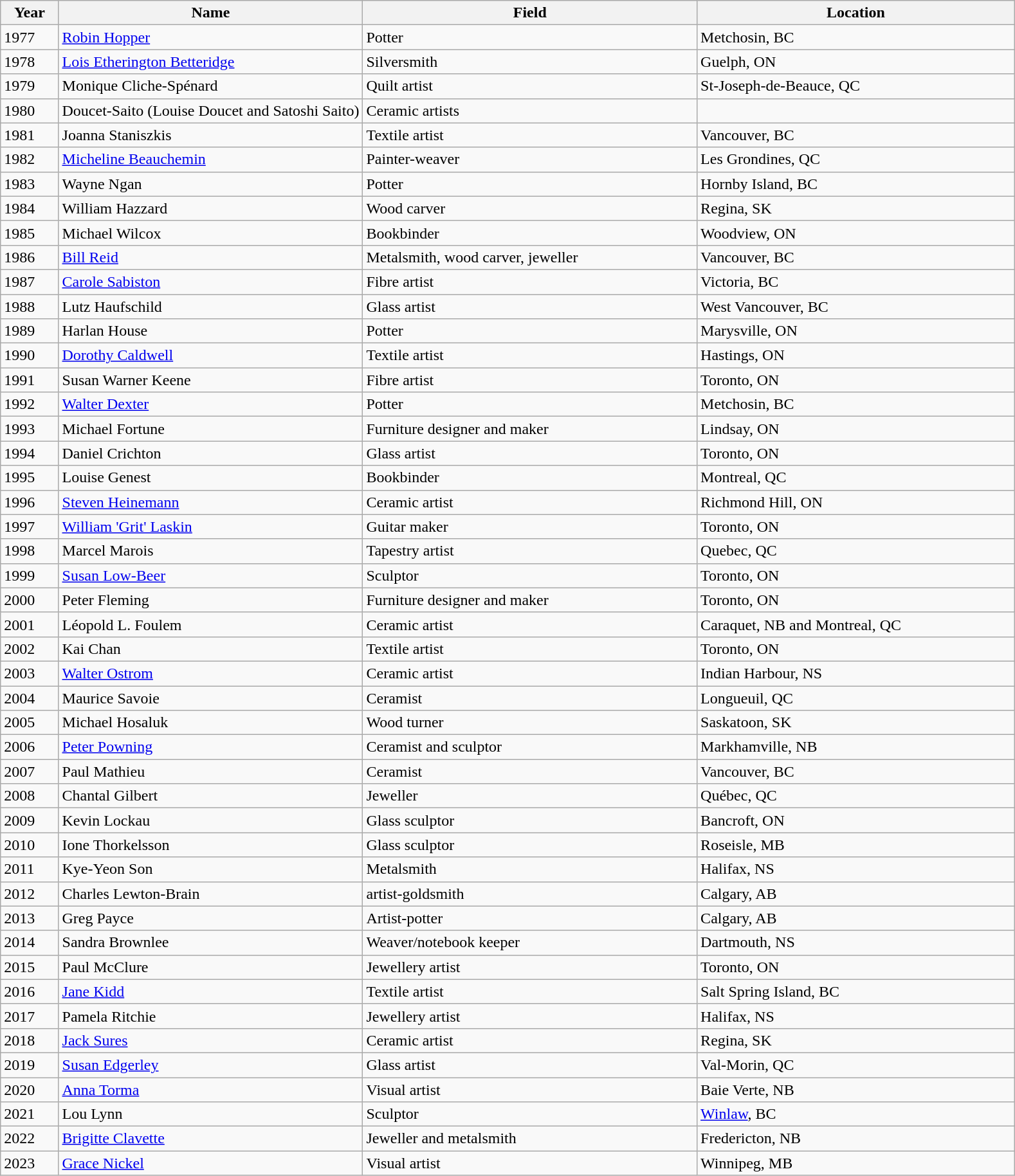<table class="wikitable sortable">
<tr>
<th>Year</th>
<th style="width: 30%;">Name</th>
<th style="width: 40&;">Field</th>
<th>Location</th>
</tr>
<tr>
<td>1977</td>
<td data-sort-value="Hopper, Robin"><a href='#'>Robin Hopper</a></td>
<td>Potter</td>
<td data-sort-value="BC, Metchosin">Metchosin, BC</td>
</tr>
<tr>
<td>1978</td>
<td data-sort-value="Betteridge, Lois Etherington"><a href='#'>Lois Etherington Betteridge</a></td>
<td>Silversmith</td>
<td data-sort-value="ON, Guelph">Guelph, ON</td>
</tr>
<tr>
<td>1979</td>
<td data-sort-value="Cliche-Spénard, Monique">Monique Cliche-Spénard</td>
<td>Quilt artist</td>
<td data-sort-value="QC, St-Joseph-de-Beauce">St-Joseph-de-Beauce, QC</td>
</tr>
<tr>
<td>1980</td>
<td data-sort-value="Doucet-Saito">Doucet-Saito (Louise Doucet and Satoshi Saito)</td>
<td>Ceramic artists</td>
<td data-sort-value=""></td>
</tr>
<tr>
<td>1981</td>
<td data-sort-value="Staniszkis, Joanna">Joanna Staniszkis</td>
<td>Textile artist</td>
<td data-sort-value="BC, Vancouver">Vancouver, BC</td>
</tr>
<tr>
<td>1982</td>
<td data-sort-value="Beauchemin, Micheline"><a href='#'>Micheline Beauchemin</a></td>
<td>Painter-weaver</td>
<td data-sort-value="QC, Les Grondines">Les Grondines, QC</td>
</tr>
<tr>
<td>1983</td>
<td data-sort-value="Ngan, Wayne">Wayne Ngan</td>
<td>Potter</td>
<td data-sort-value="BC, Hornby Island">Hornby Island, BC</td>
</tr>
<tr>
<td>1984</td>
<td data-sort-value="Hazzard, William">William Hazzard</td>
<td>Wood carver</td>
<td data-sort-value="SK, Regina">Regina, SK</td>
</tr>
<tr>
<td>1985</td>
<td data-sort-value="Wilcox, Michael">Michael Wilcox</td>
<td>Bookbinder</td>
<td data-sort-value="ON, Woodview">Woodview, ON</td>
</tr>
<tr>
<td>1986</td>
<td data-sort-value="Reid, Bill"><a href='#'>Bill Reid</a></td>
<td>Metalsmith, wood carver, jeweller</td>
<td data-sort-value="BC, Vancouver">Vancouver, BC</td>
</tr>
<tr>
<td>1987</td>
<td data-sort-value="Sabiston, Carole"><a href='#'>Carole Sabiston</a></td>
<td>Fibre artist</td>
<td data-sort-value="BC, Victoria">Victoria, BC</td>
</tr>
<tr>
<td>1988</td>
<td data-sort-value="Haufschild, Lutz">Lutz Haufschild</td>
<td>Glass artist</td>
<td data-sort-value="BC, West Vancouver">West Vancouver, BC</td>
</tr>
<tr>
<td>1989</td>
<td data-sort-value="House, Harlan">Harlan House</td>
<td>Potter</td>
<td data-sort-value="ON, Marysville">Marysville, ON</td>
</tr>
<tr>
<td>1990</td>
<td data-sort-value="Caldwell Dorothy"><a href='#'>Dorothy Caldwell</a></td>
<td>Textile artist</td>
<td data-sort-value="ON, Hastings">Hastings, ON</td>
</tr>
<tr>
<td>1991</td>
<td data-sort-value="Warner Keene, Susan">Susan Warner Keene</td>
<td>Fibre artist</td>
<td data-sort-value="ON, Toronto">Toronto, ON</td>
</tr>
<tr>
<td>1992</td>
<td data-sort-value="Dexter, Walter"><a href='#'>Walter Dexter</a></td>
<td>Potter</td>
<td data-sort-value="BC, Metchosin">Metchosin, BC</td>
</tr>
<tr>
<td>1993</td>
<td data-sort-value="Fortune, Michael">Michael Fortune</td>
<td>Furniture designer and maker</td>
<td data-sort-value="ON, Lindsay">Lindsay, ON</td>
</tr>
<tr>
<td>1994</td>
<td data-sort-value="Crichton, Daniel">Daniel Crichton</td>
<td>Glass artist</td>
<td data-sort-value="ON, Toronto">Toronto, ON</td>
</tr>
<tr>
<td>1995</td>
<td data-sort-value="Genest, Louise">Louise Genest</td>
<td>Bookbinder</td>
<td data-sort-value="QC, Montreal">Montreal, QC</td>
</tr>
<tr>
<td>1996</td>
<td data-sort-value="Heinemann, Steven"><a href='#'>Steven Heinemann</a></td>
<td>Ceramic artist</td>
<td data-sort-value="ON, Richmond Hill">Richmond Hill, ON</td>
</tr>
<tr>
<td>1997</td>
<td data-sort-value="Laskin, William 'Grit' "><a href='#'>William 'Grit' Laskin</a></td>
<td>Guitar maker</td>
<td data-sort-value="ON, Toronto">Toronto, ON</td>
</tr>
<tr>
<td>1998</td>
<td data-sort-value="Marois, Marcel">Marcel Marois</td>
<td>Tapestry artist</td>
<td data-sort-value="QC, Quebec">Quebec, QC</td>
</tr>
<tr>
<td>1999</td>
<td data-sort-value="Low-Beer, Susan"><a href='#'>Susan Low-Beer</a></td>
<td>Sculptor</td>
<td data-sort-value="ON, Toronto">Toronto, ON</td>
</tr>
<tr>
<td>2000</td>
<td data-sort-value="Fleming, Peter">Peter Fleming</td>
<td>Furniture designer and maker</td>
<td data-sort-value="ON, Toronto">Toronto, ON</td>
</tr>
<tr>
<td>2001</td>
<td data-sort-value="Foulem, Léopold L.">Léopold L. Foulem</td>
<td>Ceramic artist</td>
<td data-sort-value="NB, Caraquet">Caraquet, NB and Montreal, QC</td>
</tr>
<tr>
<td>2002</td>
<td data-sort-value="Chan, Kai">Kai Chan</td>
<td>Textile artist</td>
<td data-sort-value="ON, Toronto">Toronto, ON</td>
</tr>
<tr>
<td>2003</td>
<td data-sort-value="Ostrom, Walter"><a href='#'>Walter Ostrom</a></td>
<td>Ceramic artist</td>
<td data-sort-value="NS, Indian Harbour">Indian Harbour, NS</td>
</tr>
<tr>
<td>2004</td>
<td data-sort-value="Savoie, Maurice">Maurice Savoie</td>
<td>Ceramist</td>
<td data-sort-value="QC, Longueuil">Longueuil, QC</td>
</tr>
<tr>
<td>2005</td>
<td data-sort-value="Hosaluk, Michael">Michael Hosaluk</td>
<td>Wood turner</td>
<td data-sort-value="SK, Saskatoon">Saskatoon, SK</td>
</tr>
<tr>
<td>2006</td>
<td data-sort-value="Powning, Peter"><a href='#'>Peter Powning</a></td>
<td>Ceramist and sculptor</td>
<td data-sort-value="NB, Markhamville">Markhamville, NB</td>
</tr>
<tr>
<td>2007</td>
<td>Paul Mathieu</td>
<td>Ceramist</td>
<td>Vancouver, BC</td>
</tr>
<tr>
<td>2008</td>
<td>Chantal Gilbert</td>
<td>Jeweller</td>
<td>Québec, QC</td>
</tr>
<tr>
<td>2009</td>
<td>Kevin Lockau</td>
<td>Glass sculptor</td>
<td>Bancroft, ON</td>
</tr>
<tr>
<td>2010</td>
<td>Ione Thorkelsson</td>
<td>Glass sculptor</td>
<td>Roseisle, MB</td>
</tr>
<tr>
<td>2011</td>
<td>Kye-Yeon Son</td>
<td>Metalsmith</td>
<td>Halifax, NS</td>
</tr>
<tr>
<td>2012</td>
<td>Charles Lewton-Brain</td>
<td>artist-goldsmith</td>
<td>Calgary, AB</td>
</tr>
<tr>
<td>2013</td>
<td>Greg Payce</td>
<td>Artist-potter</td>
<td>Calgary, AB</td>
</tr>
<tr>
<td>2014</td>
<td>Sandra Brownlee</td>
<td>Weaver/notebook keeper</td>
<td>Dartmouth, NS</td>
</tr>
<tr>
<td>2015</td>
<td>Paul McClure</td>
<td>Jewellery artist</td>
<td>Toronto, ON</td>
</tr>
<tr>
<td>2016</td>
<td><a href='#'>Jane Kidd</a></td>
<td>Textile artist</td>
<td>Salt Spring Island, BC</td>
</tr>
<tr>
<td>2017</td>
<td>Pamela Ritchie</td>
<td>Jewellery artist</td>
<td>Halifax, NS</td>
</tr>
<tr>
<td>2018</td>
<td><a href='#'>Jack Sures</a></td>
<td>Ceramic artist</td>
<td>Regina, SK</td>
</tr>
<tr>
<td>2019</td>
<td><a href='#'>Susan Edgerley</a></td>
<td>Glass artist</td>
<td>Val-Morin, QC</td>
</tr>
<tr>
<td>2020</td>
<td><a href='#'>Anna Torma</a></td>
<td>Visual artist</td>
<td>Baie Verte, NB</td>
</tr>
<tr>
<td>2021</td>
<td>Lou Lynn</td>
<td>Sculptor</td>
<td><a href='#'>Winlaw</a>, BC</td>
</tr>
<tr>
<td>2022</td>
<td><a href='#'>Brigitte Clavette</a></td>
<td>Jeweller and metalsmith</td>
<td>Fredericton, NB</td>
</tr>
<tr>
<td>2023</td>
<td><a href='#'>Grace Nickel</a></td>
<td>Visual artist</td>
<td>Winnipeg, MB</td>
</tr>
</table>
